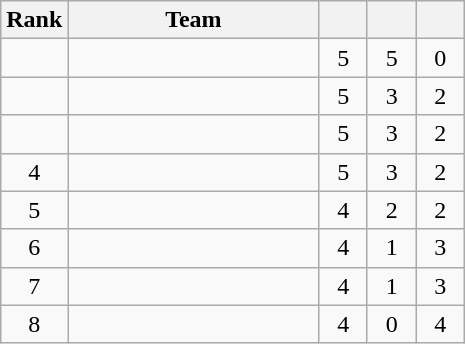<table class="wikitable" style="text-align: center;">
<tr>
<th width=35>Rank</th>
<th width=160>Team</th>
<th width=25></th>
<th width=25></th>
<th width=25></th>
</tr>
<tr>
<td></td>
<td align="left"></td>
<td>5</td>
<td>5</td>
<td>0</td>
</tr>
<tr>
<td></td>
<td align="left"></td>
<td>5</td>
<td>3</td>
<td>2</td>
</tr>
<tr>
<td></td>
<td align="left"></td>
<td>5</td>
<td>3</td>
<td>2</td>
</tr>
<tr>
<td>4</td>
<td align="left"></td>
<td>5</td>
<td>3</td>
<td>2</td>
</tr>
<tr>
<td>5</td>
<td align="left"></td>
<td>4</td>
<td>2</td>
<td>2</td>
</tr>
<tr>
<td>6</td>
<td align="left"></td>
<td>4</td>
<td>1</td>
<td>3</td>
</tr>
<tr>
<td>7</td>
<td align="left"></td>
<td>4</td>
<td>1</td>
<td>3</td>
</tr>
<tr>
<td>8</td>
<td align="left"></td>
<td>4</td>
<td>0</td>
<td>4</td>
</tr>
</table>
